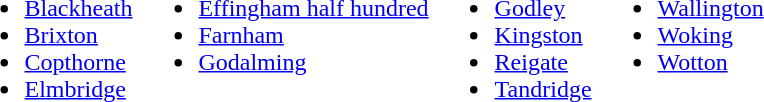<table>
<tr>
<td valign="top"><br><ul><li><a href='#'>Blackheath</a></li><li><a href='#'>Brixton</a></li><li><a href='#'>Copthorne</a></li><li><a href='#'>Elmbridge</a></li></ul></td>
<td valign="top"><br><ul><li><a href='#'>Effingham half hundred</a></li><li><a href='#'>Farnham</a></li><li><a href='#'>Godalming</a></li></ul></td>
<td valign="top"><br><ul><li><a href='#'>Godley</a></li><li><a href='#'>Kingston</a></li><li><a href='#'>Reigate</a></li><li><a href='#'>Tandridge</a></li></ul></td>
<td valign="top"><br><ul><li><a href='#'>Wallington</a></li><li><a href='#'>Woking</a></li><li><a href='#'>Wotton</a></li></ul></td>
</tr>
</table>
